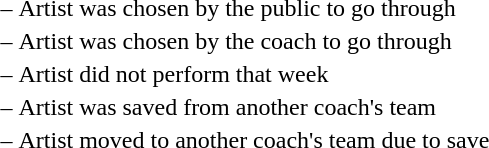<table>
<tr>
<td> –</td>
<td>Artist was chosen by the public to go through</td>
</tr>
<tr>
<td> –</td>
<td>Artist was chosen by the coach to go through</td>
</tr>
<tr>
<td> –</td>
<td>Artist did not perform that week</td>
</tr>
<tr>
<td> –</td>
<td>Artist was saved from another coach's team</td>
</tr>
<tr>
<td> –</td>
<td>Artist moved to another coach's team due to save</td>
</tr>
</table>
